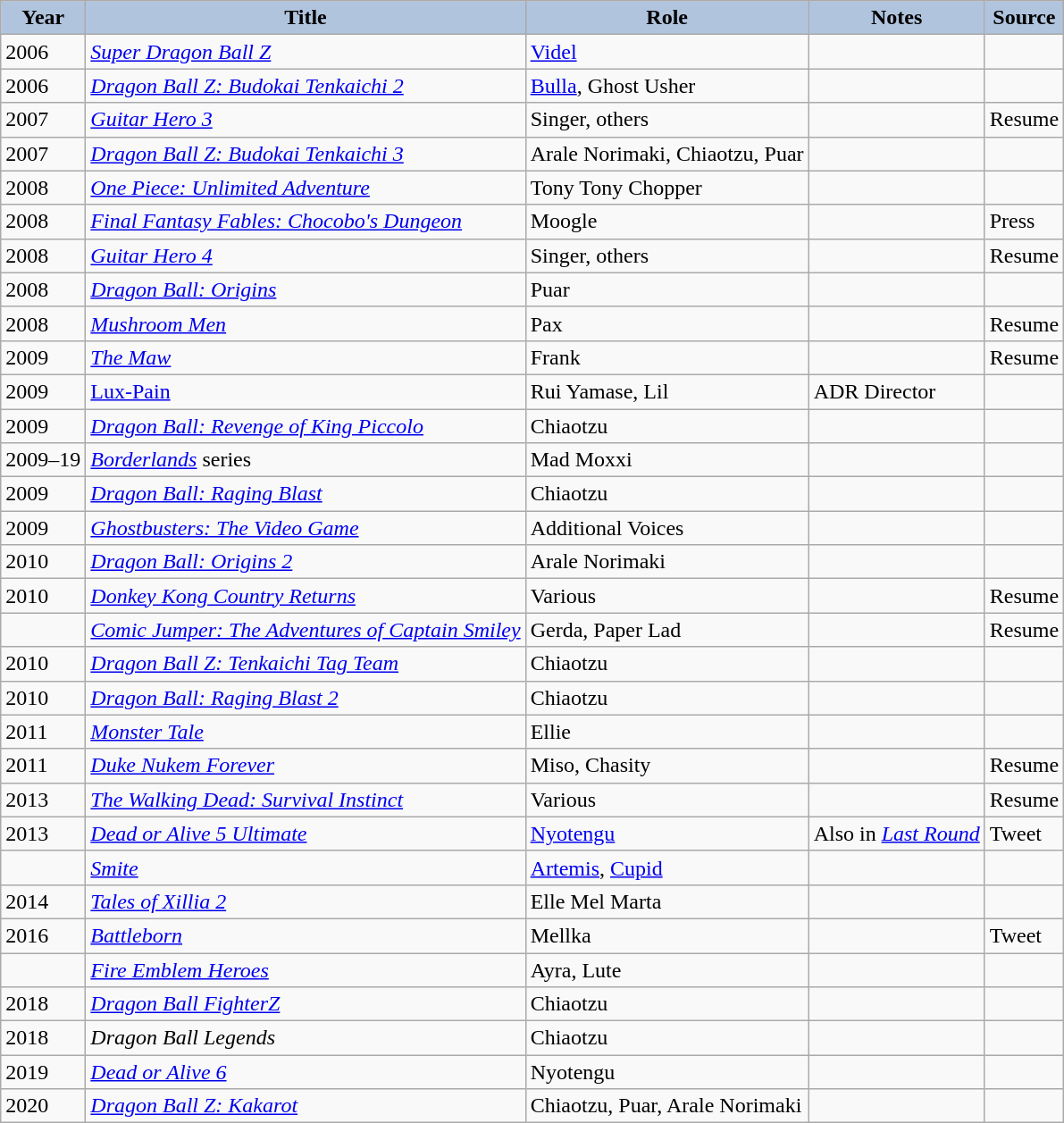<table class="wikitable sortable plainrowheaders">
<tr>
<th style="background:#b0c4de;">Year</th>
<th style="background:#b0c4de;">Title</th>
<th style="background:#b0c4de;">Role</th>
<th style="background:#b0c4de;" class="unsortable">Notes</th>
<th style="background:#b0c4de;" class="unsortable">Source</th>
</tr>
<tr>
<td>2006</td>
<td><em><a href='#'>Super Dragon Ball Z</a></em></td>
<td><a href='#'>Videl</a></td>
<td></td>
<td></td>
</tr>
<tr>
<td>2006</td>
<td><em><a href='#'>Dragon Ball Z: Budokai Tenkaichi 2</a></em></td>
<td><a href='#'>Bulla</a>, Ghost Usher</td>
<td></td>
<td></td>
</tr>
<tr>
<td>2007</td>
<td><em><a href='#'>Guitar Hero 3</a></em></td>
<td>Singer, others</td>
<td></td>
<td>Resume</td>
</tr>
<tr>
<td>2007</td>
<td><em><a href='#'>Dragon Ball Z: Budokai Tenkaichi 3</a></em></td>
<td>Arale Norimaki, Chiaotzu, Puar</td>
<td></td>
<td></td>
</tr>
<tr>
<td>2008</td>
<td><em><a href='#'>One Piece: Unlimited Adventure</a></em></td>
<td>Tony Tony Chopper</td>
<td></td>
<td></td>
</tr>
<tr>
<td>2008</td>
<td><em><a href='#'>Final Fantasy Fables: Chocobo's Dungeon</a></em></td>
<td>Moogle</td>
<td></td>
<td>Press</td>
</tr>
<tr>
<td>2008</td>
<td><em><a href='#'>Guitar Hero 4</a></em></td>
<td>Singer, others</td>
<td></td>
<td>Resume</td>
</tr>
<tr>
<td>2008</td>
<td><em><a href='#'>Dragon Ball: Origins</a></em></td>
<td>Puar</td>
<td></td>
<td></td>
</tr>
<tr>
<td>2008</td>
<td><em><a href='#'>Mushroom Men</a></em></td>
<td>Pax</td>
<td></td>
<td>Resume</td>
</tr>
<tr>
<td>2009</td>
<td><em><a href='#'>The Maw</a></em></td>
<td>Frank</td>
<td></td>
<td>Resume</td>
</tr>
<tr>
<td>2009</td>
<td><a href='#'>Lux-Pain</a></td>
<td>Rui Yamase, Lil</td>
<td>ADR Director</td>
<td></td>
</tr>
<tr>
<td>2009</td>
<td><em><a href='#'>Dragon Ball: Revenge of King Piccolo</a></em></td>
<td>Chiaotzu</td>
<td></td>
<td></td>
</tr>
<tr>
<td>2009–19</td>
<td><em><a href='#'>Borderlands</a></em> series</td>
<td>Mad Moxxi</td>
<td></td>
<td></td>
</tr>
<tr>
<td>2009</td>
<td><em><a href='#'>Dragon Ball: Raging Blast</a></em></td>
<td>Chiaotzu</td>
<td></td>
<td></td>
</tr>
<tr>
<td>2009</td>
<td><em><a href='#'>Ghostbusters: The Video Game</a></em></td>
<td>Additional Voices</td>
<td></td>
<td></td>
</tr>
<tr>
<td>2010</td>
<td><em><a href='#'>Dragon Ball: Origins 2</a></em></td>
<td>Arale Norimaki</td>
<td></td>
<td></td>
</tr>
<tr>
<td>2010</td>
<td><em><a href='#'>Donkey Kong Country Returns</a></em></td>
<td>Various</td>
<td></td>
<td>Resume</td>
</tr>
<tr>
<td></td>
<td><em><a href='#'>Comic Jumper: The Adventures of Captain Smiley</a></em></td>
<td>Gerda, Paper Lad</td>
<td></td>
<td>Resume</td>
</tr>
<tr>
<td>2010</td>
<td><em><a href='#'>Dragon Ball Z: Tenkaichi Tag Team</a></em></td>
<td>Chiaotzu</td>
<td></td>
<td></td>
</tr>
<tr>
<td>2010</td>
<td><em><a href='#'>Dragon Ball: Raging Blast 2</a></em></td>
<td>Chiaotzu</td>
<td></td>
<td></td>
</tr>
<tr>
<td>2011</td>
<td><em><a href='#'>Monster Tale</a></em></td>
<td>Ellie</td>
<td></td>
<td></td>
</tr>
<tr>
<td>2011</td>
<td><em><a href='#'>Duke Nukem Forever</a></em></td>
<td>Miso, Chasity</td>
<td></td>
<td>Resume</td>
</tr>
<tr>
<td>2013</td>
<td><em><a href='#'>The Walking Dead: Survival Instinct</a></em></td>
<td>Various</td>
<td></td>
<td>Resume</td>
</tr>
<tr>
<td>2013</td>
<td><em><a href='#'>Dead or Alive 5 Ultimate</a></em></td>
<td><a href='#'>Nyotengu</a></td>
<td>Also in <em><a href='#'>Last Round</a></em></td>
<td>Tweet</td>
</tr>
<tr>
<td></td>
<td><em><a href='#'>Smite</a></em></td>
<td><a href='#'>Artemis</a>, <a href='#'>Cupid</a></td>
<td></td>
<td></td>
</tr>
<tr>
<td>2014</td>
<td><em><a href='#'>Tales of Xillia 2</a></em></td>
<td>Elle Mel Marta</td>
<td></td>
<td></td>
</tr>
<tr>
<td>2016</td>
<td><em><a href='#'>Battleborn</a></em></td>
<td>Mellka</td>
<td></td>
<td>Tweet</td>
</tr>
<tr>
<td></td>
<td><em><a href='#'>Fire Emblem Heroes</a></em></td>
<td>Ayra, Lute</td>
<td></td>
<td></td>
</tr>
<tr>
<td>2018</td>
<td><em><a href='#'>Dragon Ball FighterZ</a></em></td>
<td>Chiaotzu</td>
<td></td>
<td></td>
</tr>
<tr>
<td>2018</td>
<td><em>Dragon Ball Legends</em></td>
<td>Chiaotzu</td>
<td></td>
<td></td>
</tr>
<tr>
<td>2019</td>
<td><em><a href='#'>Dead or Alive 6</a></em></td>
<td>Nyotengu</td>
<td></td>
<td></td>
</tr>
<tr>
<td>2020</td>
<td><em><a href='#'>Dragon Ball Z: Kakarot</a></em></td>
<td>Chiaotzu, Puar, Arale Norimaki</td>
<td></td>
<td></td>
</tr>
</table>
